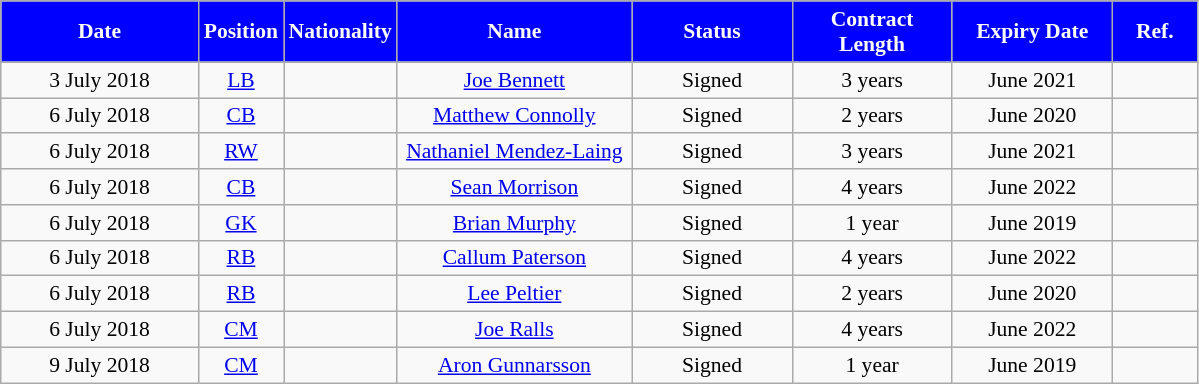<table class="wikitable"  style="text-align:center; font-size:90%; ">
<tr>
<th style="background:#0000FF; color:white; width:125px;">Date</th>
<th style="background:#0000FF; color:white; width:50px;">Position</th>
<th style="background:#0000FF; color:white; width:50px;">Nationality</th>
<th style="background:#0000FF; color:white; width:150px;">Name</th>
<th style="background:#0000FF; color:white; width:100px;">Status</th>
<th style="background:#0000FF; color:white; width:100px;">Contract Length</th>
<th style="background:#0000FF; color:white; width:100px;">Expiry Date</th>
<th style="background:#0000FF; color:white; width:50px;">Ref.</th>
</tr>
<tr>
<td>3 July 2018</td>
<td><a href='#'>LB</a></td>
<td></td>
<td><a href='#'>Joe Bennett</a></td>
<td>Signed</td>
<td>3 years</td>
<td>June 2021</td>
<td></td>
</tr>
<tr>
<td>6 July 2018</td>
<td><a href='#'>CB</a></td>
<td></td>
<td><a href='#'>Matthew Connolly</a></td>
<td>Signed</td>
<td>2 years</td>
<td>June 2020</td>
<td></td>
</tr>
<tr>
<td>6 July 2018</td>
<td><a href='#'>RW</a></td>
<td></td>
<td><a href='#'>Nathaniel Mendez-Laing</a></td>
<td>Signed</td>
<td>3 years</td>
<td>June 2021</td>
<td></td>
</tr>
<tr>
<td>6 July 2018</td>
<td><a href='#'>CB</a></td>
<td></td>
<td><a href='#'>Sean Morrison</a></td>
<td>Signed</td>
<td>4 years</td>
<td>June 2022</td>
<td></td>
</tr>
<tr>
<td>6 July 2018</td>
<td><a href='#'>GK</a></td>
<td></td>
<td><a href='#'>Brian Murphy</a></td>
<td>Signed</td>
<td>1 year</td>
<td>June 2019</td>
<td></td>
</tr>
<tr>
<td>6 July 2018</td>
<td><a href='#'>RB</a></td>
<td></td>
<td><a href='#'>Callum Paterson</a></td>
<td>Signed</td>
<td>4 years</td>
<td>June 2022</td>
<td></td>
</tr>
<tr>
<td>6 July 2018</td>
<td><a href='#'>RB</a></td>
<td></td>
<td><a href='#'>Lee Peltier</a></td>
<td>Signed</td>
<td>2 years</td>
<td>June 2020</td>
<td></td>
</tr>
<tr>
<td>6 July 2018</td>
<td><a href='#'>CM</a></td>
<td></td>
<td><a href='#'>Joe Ralls</a></td>
<td>Signed</td>
<td>4 years</td>
<td>June 2022</td>
<td></td>
</tr>
<tr>
<td>9 July 2018</td>
<td><a href='#'>CM</a></td>
<td></td>
<td><a href='#'>Aron Gunnarsson</a></td>
<td>Signed</td>
<td>1 year</td>
<td>June 2019</td>
<td></td>
</tr>
</table>
